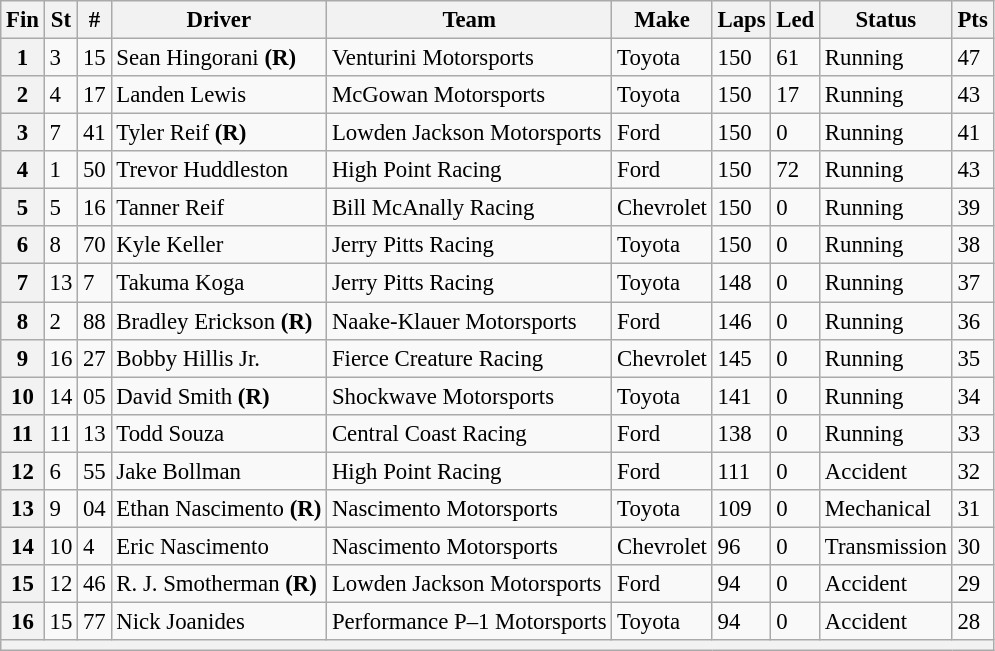<table class="wikitable" style="font-size:95%">
<tr>
<th>Fin</th>
<th>St</th>
<th>#</th>
<th>Driver</th>
<th>Team</th>
<th>Make</th>
<th>Laps</th>
<th>Led</th>
<th>Status</th>
<th>Pts</th>
</tr>
<tr>
<th>1</th>
<td>3</td>
<td>15</td>
<td>Sean Hingorani <strong>(R)</strong></td>
<td>Venturini Motorsports</td>
<td>Toyota</td>
<td>150</td>
<td>61</td>
<td>Running</td>
<td>47</td>
</tr>
<tr>
<th>2</th>
<td>4</td>
<td>17</td>
<td>Landen Lewis</td>
<td>McGowan Motorsports</td>
<td>Toyota</td>
<td>150</td>
<td>17</td>
<td>Running</td>
<td>43</td>
</tr>
<tr>
<th>3</th>
<td>7</td>
<td>41</td>
<td>Tyler Reif <strong>(R)</strong></td>
<td>Lowden Jackson Motorsports</td>
<td>Ford</td>
<td>150</td>
<td>0</td>
<td>Running</td>
<td>41</td>
</tr>
<tr>
<th>4</th>
<td>1</td>
<td>50</td>
<td>Trevor Huddleston</td>
<td>High Point Racing</td>
<td>Ford</td>
<td>150</td>
<td>72</td>
<td>Running</td>
<td>43</td>
</tr>
<tr>
<th>5</th>
<td>5</td>
<td>16</td>
<td>Tanner Reif</td>
<td>Bill McAnally Racing</td>
<td>Chevrolet</td>
<td>150</td>
<td>0</td>
<td>Running</td>
<td>39</td>
</tr>
<tr>
<th>6</th>
<td>8</td>
<td>70</td>
<td>Kyle Keller</td>
<td>Jerry Pitts Racing</td>
<td>Toyota</td>
<td>150</td>
<td>0</td>
<td>Running</td>
<td>38</td>
</tr>
<tr>
<th>7</th>
<td>13</td>
<td>7</td>
<td>Takuma Koga</td>
<td>Jerry Pitts Racing</td>
<td>Toyota</td>
<td>148</td>
<td>0</td>
<td>Running</td>
<td>37</td>
</tr>
<tr>
<th>8</th>
<td>2</td>
<td>88</td>
<td>Bradley Erickson <strong>(R)</strong></td>
<td>Naake-Klauer Motorsports</td>
<td>Ford</td>
<td>146</td>
<td>0</td>
<td>Running</td>
<td>36</td>
</tr>
<tr>
<th>9</th>
<td>16</td>
<td>27</td>
<td>Bobby Hillis Jr.</td>
<td>Fierce Creature Racing</td>
<td>Chevrolet</td>
<td>145</td>
<td>0</td>
<td>Running</td>
<td>35</td>
</tr>
<tr>
<th>10</th>
<td>14</td>
<td>05</td>
<td>David Smith <strong>(R)</strong></td>
<td>Shockwave Motorsports</td>
<td>Toyota</td>
<td>141</td>
<td>0</td>
<td>Running</td>
<td>34</td>
</tr>
<tr>
<th>11</th>
<td>11</td>
<td>13</td>
<td>Todd Souza</td>
<td>Central Coast Racing</td>
<td>Ford</td>
<td>138</td>
<td>0</td>
<td>Running</td>
<td>33</td>
</tr>
<tr>
<th>12</th>
<td>6</td>
<td>55</td>
<td>Jake Bollman</td>
<td>High Point Racing</td>
<td>Ford</td>
<td>111</td>
<td>0</td>
<td>Accident</td>
<td>32</td>
</tr>
<tr>
<th>13</th>
<td>9</td>
<td>04</td>
<td>Ethan Nascimento <strong>(R)</strong></td>
<td>Nascimento Motorsports</td>
<td>Toyota</td>
<td>109</td>
<td>0</td>
<td>Mechanical</td>
<td>31</td>
</tr>
<tr>
<th>14</th>
<td>10</td>
<td>4</td>
<td>Eric Nascimento</td>
<td>Nascimento Motorsports</td>
<td>Chevrolet</td>
<td>96</td>
<td>0</td>
<td>Transmission</td>
<td>30</td>
</tr>
<tr>
<th>15</th>
<td>12</td>
<td>46</td>
<td>R. J. Smotherman <strong>(R)</strong></td>
<td>Lowden Jackson Motorsports</td>
<td>Ford</td>
<td>94</td>
<td>0</td>
<td>Accident</td>
<td>29</td>
</tr>
<tr>
<th>16</th>
<td>15</td>
<td>77</td>
<td>Nick Joanides</td>
<td>Performance P–1 Motorsports</td>
<td>Toyota</td>
<td>94</td>
<td>0</td>
<td>Accident</td>
<td>28</td>
</tr>
<tr>
<th colspan="10"></th>
</tr>
</table>
